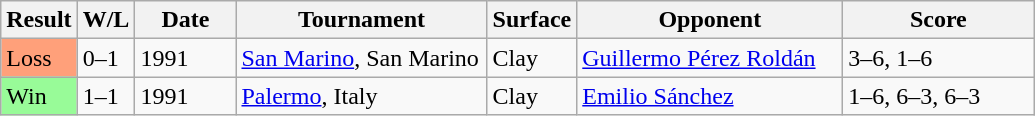<table class="sortable wikitable">
<tr>
<th style="width:40px">Result</th>
<th style="width:30px" class="unsortable">W/L</th>
<th style="width:60px">Date</th>
<th style="width:160px">Tournament</th>
<th style="width:50px">Surface</th>
<th style="width:170px">Opponent</th>
<th style="width:120px" class="unsortable">Score</th>
</tr>
<tr>
<td style="background:#ffa07a;">Loss</td>
<td>0–1</td>
<td>1991</td>
<td><a href='#'>San Marino</a>, San Marino</td>
<td>Clay</td>
<td> <a href='#'>Guillermo Pérez Roldán</a></td>
<td>3–6, 1–6</td>
</tr>
<tr>
<td style="background:#98fb98;">Win</td>
<td>1–1</td>
<td>1991</td>
<td><a href='#'>Palermo</a>, Italy</td>
<td>Clay</td>
<td> <a href='#'>Emilio Sánchez</a></td>
<td>1–6, 6–3, 6–3</td>
</tr>
</table>
